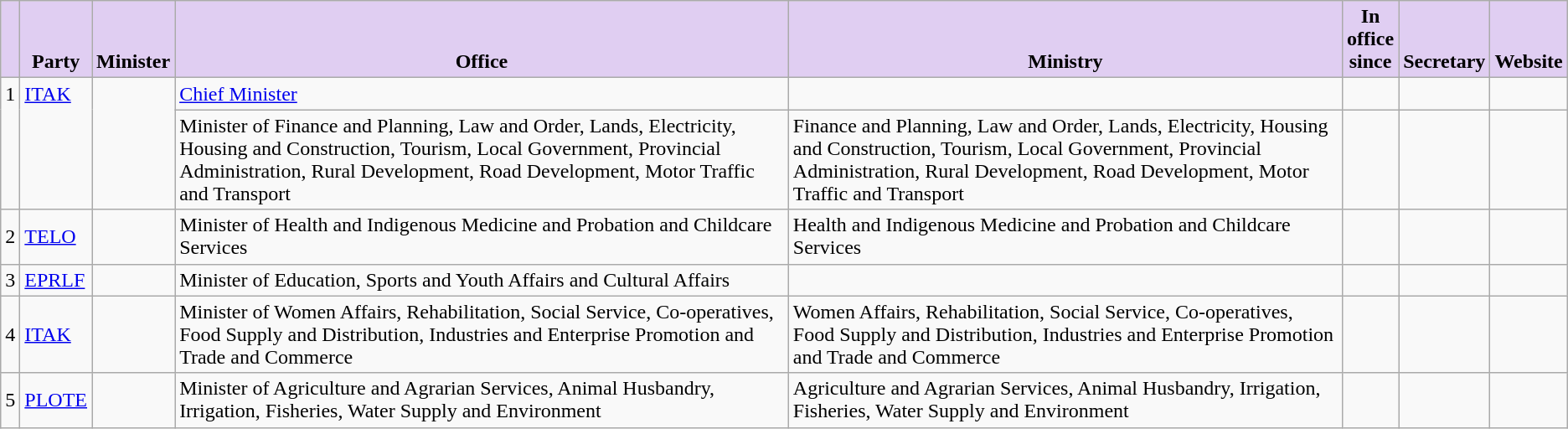<table class="wikitable sortable" border="1" style="text-align:left; font-size:100%">
<tr>
<th style="background-color:#E0CEF2; vertical-align:bottom;"></th>
<th style="background-color:#E0CEF2; vertical-align:bottom;">Party</th>
<th style="background-color:#E0CEF2; vertical-align:bottom;">Minister</th>
<th style="background-color:#E0CEF2; vertical-align:bottom;" width="500">Office</th>
<th style="background-color:#E0CEF2; vertical-align:bottom;" width="450">Ministry</th>
<th style="background-color:#E0CEF2; vertical-align:bottom;">In office since</th>
<th style="background-color:#E0CEF2; vertical-align:bottom;">Secretary</th>
<th style="background-color:#E0CEF2; vertical-align:bottom;">Website</th>
</tr>
<tr style="vertical-align:top;">
<td rowspan=2>1</td>
<td rowspan=2 bgcolor=><a href='#'><span>ITAK</span></a></td>
<td rowspan=2></td>
<td><a href='#'>Chief Minister</a></td>
<td></td>
<td align=center></td>
<td></td>
<td></td>
</tr>
<tr style="vertical-align:top;">
<td>Minister of Finance and Planning, Law and Order, Lands, Electricity, Housing and Construction, Tourism, Local Government, Provincial Administration, Rural Development, Road Development, Motor Traffic and Transport</td>
<td>Finance and Planning, Law and Order, Lands, Electricity, Housing and Construction, Tourism, Local Government, Provincial Administration, Rural Development, Road Development, Motor Traffic and Transport</td>
<td align=center></td>
<td></td>
<td></td>
</tr>
<tr>
<td>2</td>
<td bgcolor=><a href='#'><span>TELO</span></a></td>
<td></td>
<td>Minister of Health and Indigenous Medicine and Probation and Childcare Services</td>
<td>Health and Indigenous Medicine and Probation and Childcare Services</td>
<td align=center></td>
<td></td>
<td></td>
</tr>
<tr>
<td>3</td>
<td bgcolor=><a href='#'><span>EPRLF</span></a></td>
<td></td>
<td>Minister of Education, Sports and Youth Affairs and Cultural Affairs</td>
<td align=center></td>
<td></td>
<td></td>
</tr>
<tr>
<td>4</td>
<td bgcolor=><a href='#'><span>ITAK</span></a></td>
<td></td>
<td>Minister of Women Affairs, Rehabilitation, Social Service, Co-operatives, Food Supply and Distribution, Industries and Enterprise Promotion and Trade and Commerce</td>
<td>Women Affairs, Rehabilitation, Social Service, Co-operatives, Food Supply and Distribution, Industries and Enterprise Promotion and Trade and Commerce</td>
<td align=center></td>
<td></td>
<td></td>
</tr>
<tr>
<td>5</td>
<td bgcolor=><a href='#'><span>PLOTE</span></a></td>
<td></td>
<td>Minister of Agriculture and Agrarian Services, Animal Husbandry, Irrigation, Fisheries, Water Supply and Environment</td>
<td>Agriculture and Agrarian Services, Animal Husbandry, Irrigation, Fisheries, Water Supply and Environment</td>
<td align=center></td>
<td></td>
<td align=center></td>
</tr>
</table>
